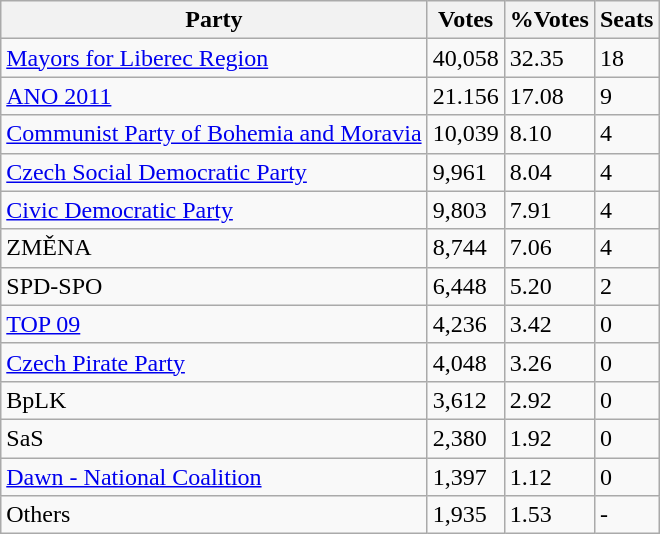<table class="wikitable">
<tr>
<th>Party</th>
<th>Votes</th>
<th>%Votes</th>
<th>Seats</th>
</tr>
<tr>
<td><a href='#'>Mayors for Liberec Region</a></td>
<td>40,058</td>
<td>32.35</td>
<td>18</td>
</tr>
<tr>
<td><a href='#'>ANO 2011</a></td>
<td>21.156</td>
<td>17.08</td>
<td>9</td>
</tr>
<tr>
<td><a href='#'>Communist Party of Bohemia and Moravia</a></td>
<td>10,039</td>
<td>8.10</td>
<td>4</td>
</tr>
<tr>
<td><a href='#'>Czech Social Democratic Party</a></td>
<td>9,961</td>
<td>8.04</td>
<td>4</td>
</tr>
<tr>
<td><a href='#'>Civic Democratic Party</a></td>
<td>9,803</td>
<td>7.91</td>
<td>4</td>
</tr>
<tr>
<td>ZMĚNA</td>
<td>8,744</td>
<td>7.06</td>
<td>4</td>
</tr>
<tr>
<td>SPD-SPO</td>
<td>6,448</td>
<td>5.20</td>
<td>2</td>
</tr>
<tr>
<td><a href='#'>TOP 09</a></td>
<td>4,236</td>
<td>3.42</td>
<td>0</td>
</tr>
<tr>
<td><a href='#'>Czech Pirate Party</a></td>
<td>4,048</td>
<td>3.26</td>
<td>0</td>
</tr>
<tr>
<td>BpLK</td>
<td>3,612</td>
<td>2.92</td>
<td>0</td>
</tr>
<tr>
<td>SaS</td>
<td>2,380</td>
<td>1.92</td>
<td>0</td>
</tr>
<tr>
<td><a href='#'>Dawn - National Coalition</a></td>
<td>1,397</td>
<td>1.12</td>
<td>0</td>
</tr>
<tr>
<td>Others</td>
<td>1,935</td>
<td>1.53</td>
<td>-</td>
</tr>
</table>
